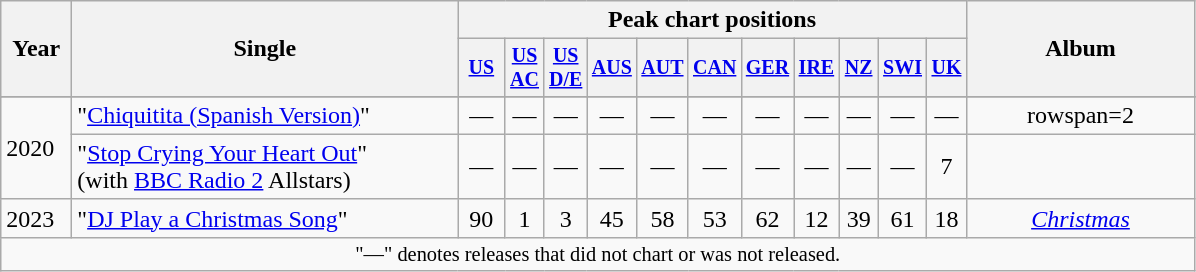<table class="wikitable" >
<tr>
<th width=40 rowspan=2>Year</th>
<th width=250 rowspan="2">Single</th>
<th colspan=11>Peak chart positions</th>
<th rowspan=2 width=145>Album</th>
</tr>
<tr style="font-size:smaller;">
<th width="25"><a href='#'>US</a><br></th>
<th width="20"><a href='#'>US AC</a><br></th>
<th width="20"><a href='#'>US D/E</a><br></th>
<th width="20"><a href='#'>AUS</a><br></th>
<th width="20"><a href='#'>AUT</a><br></th>
<th width="20"><a href='#'>CAN</a><br></th>
<th width="20"><a href='#'>GER</a><br></th>
<th width="20"><a href='#'>IRE</a><br></th>
<th width="20"><a href='#'>NZ</a><br></th>
<th width="20"><a href='#'>SWI</a><br></th>
<th width="20"><a href='#'>UK</a><br></th>
</tr>
<tr>
</tr>
<tr align="center">
<td align="left" rowspan=2>2020</td>
<td align="left">"<a href='#'>Chiquitita (Spanish Version)</a>"</td>
<td>—<br></td>
<td>—</td>
<td>—</td>
<td>—</td>
<td>—</td>
<td>—</td>
<td>—</td>
<td>—</td>
<td>—</td>
<td>—</td>
<td>—</td>
<td>rowspan=2 </td>
</tr>
<tr align="center">
<td align="left">"<a href='#'>Stop Crying Your Heart Out</a>"<br><span>(with <a href='#'>BBC Radio 2</a> Allstars)</span></td>
<td>—</td>
<td>—</td>
<td>—</td>
<td>—</td>
<td>—</td>
<td>—</td>
<td>—</td>
<td>—</td>
<td>—</td>
<td>—</td>
<td>7</td>
</tr>
<tr align="center">
<td align="left">2023</td>
<td align="left">"<a href='#'>DJ Play a Christmas Song</a>"</td>
<td>90</td>
<td>1</td>
<td>3</td>
<td>45</td>
<td>58</td>
<td>53</td>
<td>62</td>
<td>12</td>
<td>39</td>
<td>61</td>
<td>18</td>
<td><em><a href='#'>Christmas</a></em></td>
</tr>
<tr>
<td colspan="19" align="center" style="font-size:85%">"—" denotes releases that did not chart or was not released.</td>
</tr>
</table>
